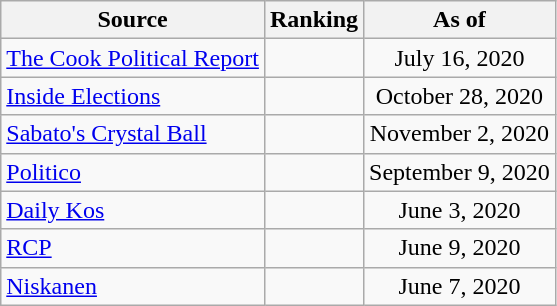<table class="wikitable" style="text-align:center">
<tr>
<th>Source</th>
<th>Ranking</th>
<th>As of</th>
</tr>
<tr>
<td align=left><a href='#'>The Cook Political Report</a></td>
<td></td>
<td>July 16, 2020</td>
</tr>
<tr>
<td align=left><a href='#'>Inside Elections</a></td>
<td></td>
<td>October 28, 2020</td>
</tr>
<tr>
<td align=left><a href='#'>Sabato's Crystal Ball</a></td>
<td></td>
<td>November 2, 2020</td>
</tr>
<tr>
<td align="left"><a href='#'>Politico</a></td>
<td></td>
<td>September 9, 2020</td>
</tr>
<tr>
<td align="left"><a href='#'>Daily Kos</a></td>
<td></td>
<td>June 3, 2020</td>
</tr>
<tr>
<td align="left"><a href='#'>RCP</a></td>
<td></td>
<td>June 9, 2020</td>
</tr>
<tr>
<td align="left"><a href='#'>Niskanen</a></td>
<td></td>
<td>June 7, 2020</td>
</tr>
</table>
